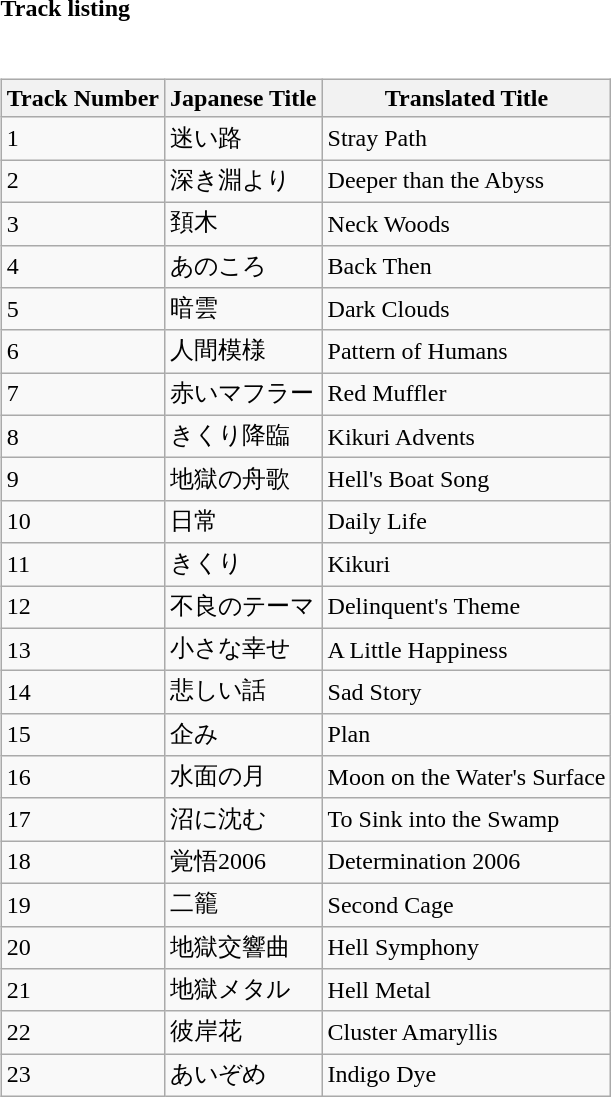<table class="collapsible collapsed" border="0" style="width:70%" style="background:#FFF">
<tr>
<th style="width:16em; text-align:left"><strong>Track listing</strong></th>
<th></th>
</tr>
<tr>
<td colspan="2"><br><table class="wikitable">
<tr>
<th>Track Number</th>
<th>Japanese Title</th>
<th>Translated Title</th>
</tr>
<tr>
<td>1</td>
<td>迷い路</td>
<td>Stray Path</td>
</tr>
<tr>
<td>2</td>
<td>深き淵より</td>
<td>Deeper than the Abyss</td>
</tr>
<tr>
<td>3</td>
<td>頚木</td>
<td>Neck Woods</td>
</tr>
<tr>
<td>4</td>
<td>あのころ</td>
<td>Back Then</td>
</tr>
<tr>
<td>5</td>
<td>暗雲</td>
<td>Dark Clouds</td>
</tr>
<tr>
<td>6</td>
<td>人間模様</td>
<td>Pattern of Humans</td>
</tr>
<tr>
<td>7</td>
<td>赤いマフラー</td>
<td>Red Muffler</td>
</tr>
<tr>
<td>8</td>
<td>きくり降臨</td>
<td>Kikuri Advents</td>
</tr>
<tr>
<td>9</td>
<td>地獄の舟歌</td>
<td>Hell's Boat Song</td>
</tr>
<tr>
<td>10</td>
<td>日常</td>
<td>Daily Life</td>
</tr>
<tr>
<td>11</td>
<td>きくり</td>
<td>Kikuri</td>
</tr>
<tr>
<td>12</td>
<td>不良のテーマ</td>
<td>Delinquent's Theme</td>
</tr>
<tr>
<td>13</td>
<td>小さな幸せ</td>
<td>A Little Happiness</td>
</tr>
<tr>
<td>14</td>
<td>悲しい話</td>
<td>Sad Story</td>
</tr>
<tr>
<td>15</td>
<td>企み</td>
<td>Plan</td>
</tr>
<tr>
<td>16</td>
<td>水面の月</td>
<td>Moon on the Water's Surface</td>
</tr>
<tr>
<td>17</td>
<td>沼に沈む</td>
<td>To Sink into the Swamp</td>
</tr>
<tr>
<td>18</td>
<td>覚悟2006</td>
<td>Determination 2006</td>
</tr>
<tr>
<td>19</td>
<td>二籠</td>
<td>Second Cage</td>
</tr>
<tr>
<td>20</td>
<td>地獄交響曲</td>
<td>Hell Symphony</td>
</tr>
<tr>
<td>21</td>
<td>地獄メタル</td>
<td>Hell Metal</td>
</tr>
<tr>
<td>22</td>
<td>彼岸花</td>
<td>Cluster Amaryllis</td>
</tr>
<tr>
<td>23</td>
<td>あいぞめ</td>
<td>Indigo Dye</td>
</tr>
</table>
</td>
</tr>
</table>
